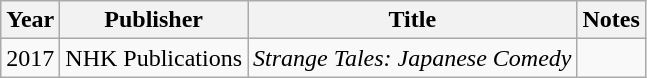<table class= "wikitable sortable">
<tr>
<th>Year</th>
<th>Publisher</th>
<th>Title</th>
<th>Notes</th>
</tr>
<tr>
<td>2017</td>
<td>NHK Publications</td>
<td><em>Strange Tales: Japanese Comedy</em></td>
<td></td>
</tr>
</table>
